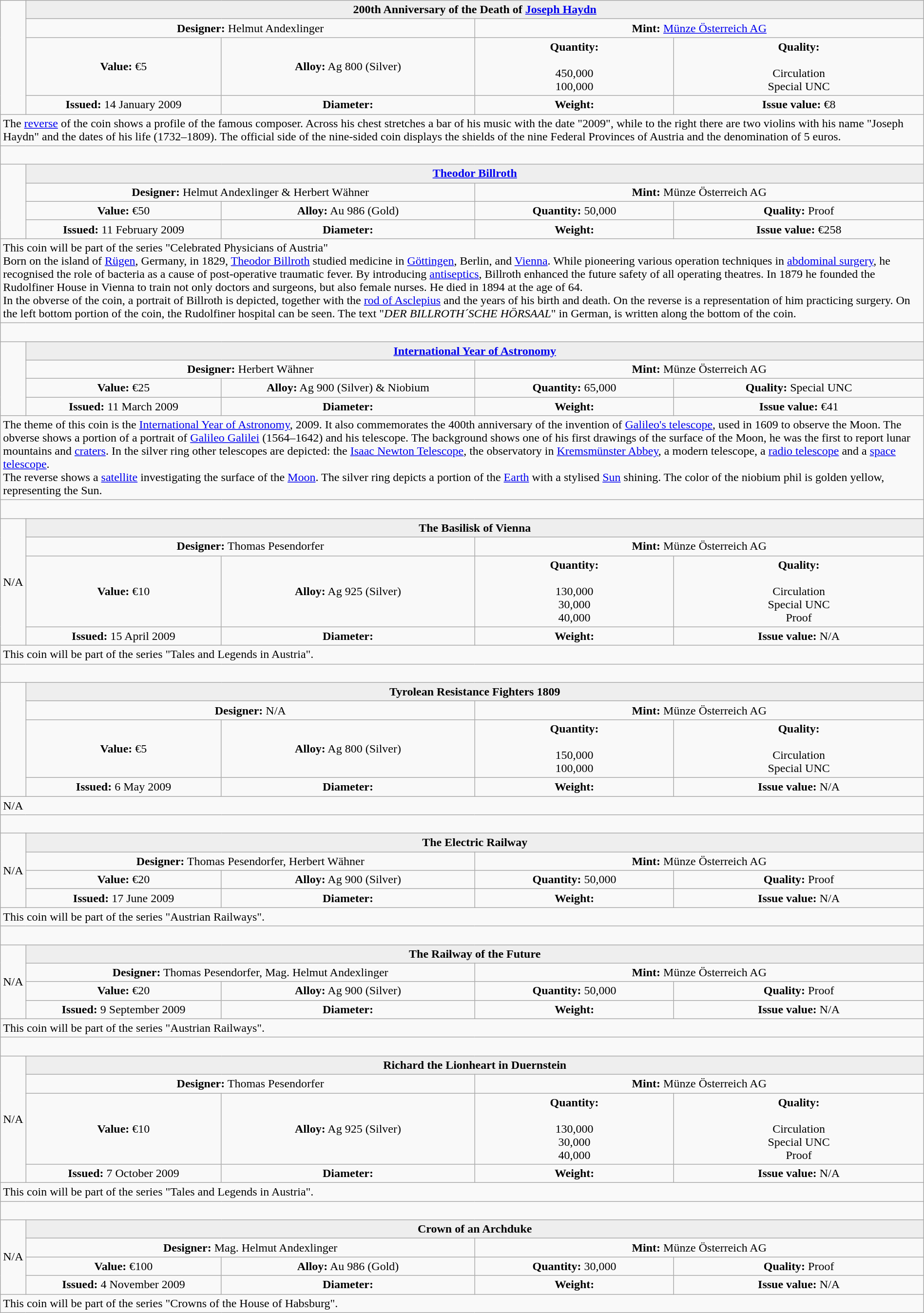<table class="wikitable" width="100%">
<tr>
<td rowspan=4 width="330px" nowrap align=center> </td>
<th colspan="4" align=center style="background:#eeeeee;">200th Anniversary of the Death of <a href='#'>Joseph Haydn</a></th>
</tr>
<tr>
<td colspan="2" width="50%" align=center><strong>Designer:</strong> Helmut Andexlinger</td>
<td colspan="2" width="50%" align=center><strong>Mint:</strong> <a href='#'>Münze Österreich AG</a></td>
</tr>
<tr>
<td align=center><strong>Value:</strong> €5</td>
<td align=center><strong>Alloy:</strong> Ag 800 (Silver)</td>
<td align=center><strong>Quantity:</strong><br><br>450,000<br>
100,000</td>
<td align=center><strong>Quality:</strong><br><br>Circulation<br>
Special UNC</td>
</tr>
<tr>
<td align=center><strong>Issued:</strong> 14 January 2009</td>
<td align=center><strong>Diameter:</strong> </td>
<td align=center><strong>Weight:</strong> </td>
<td align=center><strong>Issue value:</strong> €8</td>
</tr>
<tr>
<td colspan="5" align=left>The <a href='#'>reverse</a> of the coin shows a profile of the famous composer. Across his chest stretches a bar of his music with the date "2009", while to the right there are two violins with his name "Joseph Haydn" and the dates of his life (1732–1809). The official side of the nine-sided coin displays the shields of the nine Federal Provinces of Austria and the denomination of 5 euros.</td>
</tr>
<tr>
<td colspan="5"> </td>
</tr>
<tr>
<td rowspan=4 width="330px" nowrap align=center> </td>
<th colspan="4" align=center style="background:#eeeeee;"><a href='#'>Theodor Billroth</a></th>
</tr>
<tr>
<td colspan="2" width="50%" align=center><strong>Designer:</strong> Helmut Andexlinger & Herbert Wähner</td>
<td colspan="2" width="50%" align=center><strong>Mint:</strong> Münze Österreich AG</td>
</tr>
<tr>
<td align=center><strong>Value:</strong> €50</td>
<td align=center><strong>Alloy:</strong> Au 986 (Gold)</td>
<td align=center><strong>Quantity:</strong> 50,000</td>
<td align=center><strong>Quality:</strong> Proof</td>
</tr>
<tr>
<td align=center><strong>Issued:</strong> 11 February 2009</td>
<td align=center><strong>Diameter:</strong> </td>
<td align=center><strong>Weight:</strong> </td>
<td align=center><strong>Issue value:</strong> €258</td>
</tr>
<tr>
<td colspan="5" align=left>This coin will be part of the series "Celebrated Physicians of Austria"<br>Born on the island of <a href='#'>Rügen</a>, Germany, in 1829, <a href='#'>Theodor Billroth</a> studied medicine in <a href='#'>Göttingen</a>, Berlin, and <a href='#'>Vienna</a>. While pioneering various operation techniques in <a href='#'>abdominal surgery</a>, he recognised the role of bacteria as a cause of post-operative traumatic fever. By introducing <a href='#'>antiseptics</a>, Billroth enhanced the future safety of all operating theatres. In 1879 he founded the Rudolfiner House in Vienna to train not only doctors and surgeons, but also female nurses. He died in 1894 at the age of 64.<br>In the obverse of the coin, a portrait of Billroth is depicted, together with the <a href='#'>rod of Asclepius</a> and the years of his birth and death. On the reverse is a representation of him practicing surgery. On the left bottom portion of the coin, the Rudolfiner hospital can be seen. The text "<em>DER BILLROTH´SCHE HÖRSAAL</em>" in German, is written along the bottom of the coin.</td>
</tr>
<tr>
<td colspan="5"> </td>
</tr>
<tr>
<td rowspan=4 width="330px" nowrap align=center> </td>
<th colspan="4" align=center style="background:#eeeeee;"><a href='#'>International Year of Astronomy</a></th>
</tr>
<tr>
<td colspan="2" width="50%" align=center><strong>Designer:</strong> Herbert Wähner</td>
<td colspan="2" width="50%" align=center><strong>Mint:</strong> Münze Österreich AG</td>
</tr>
<tr>
<td align=center><strong>Value:</strong> €25</td>
<td align=center><strong>Alloy:</strong> Ag 900 (Silver) & Niobium</td>
<td align=center><strong>Quantity:</strong> 65,000</td>
<td align=center><strong>Quality:</strong> Special UNC</td>
</tr>
<tr>
<td align=center><strong>Issued:</strong> 11 March 2009</td>
<td align=center><strong>Diameter:</strong> </td>
<td align=center><strong>Weight:</strong> </td>
<td align=center><strong>Issue value:</strong> €41</td>
</tr>
<tr>
<td colspan="5" align=left>The theme of this coin is the <a href='#'>International Year of Astronomy</a>, 2009. It also commemorates the 400th anniversary of the invention of <a href='#'>Galileo's telescope</a>, used in 1609 to observe the Moon. The obverse shows a portion of a portrait of <a href='#'>Galileo Galilei</a> (1564–1642) and his telescope. The background shows one of his first drawings of the surface of the Moon, he was the first to report lunar mountains and <a href='#'>craters</a>. In the silver ring other telescopes are depicted: the <a href='#'>Isaac Newton Telescope</a>, the observatory in <a href='#'>Kremsmünster Abbey</a>, a modern telescope, a <a href='#'>radio telescope</a> and a <a href='#'>space telescope</a>.<br>The reverse shows a <a href='#'>satellite</a> investigating the surface of the <a href='#'>Moon</a>. The silver ring depicts a portion of the <a href='#'>Earth</a> with a stylised <a href='#'>Sun</a> shining. The color of the niobium phil is golden yellow, representing the Sun.</td>
</tr>
<tr>
<td colspan="5"> </td>
</tr>
<tr>
<td rowspan=4 width="330px" nowrap align=center>N/A</td>
<th colspan="4" align=center style="background:#eeeeee;">The Basilisk of Vienna</th>
</tr>
<tr>
<td colspan="2" width="50%" align=center><strong>Designer:</strong> Thomas Pesendorfer</td>
<td colspan="2" width="50%" align=center><strong>Mint:</strong> Münze Österreich AG</td>
</tr>
<tr>
<td align=center><strong>Value:</strong> €10</td>
<td align=center><strong>Alloy:</strong> Ag 925 (Silver)</td>
<td align=center><strong>Quantity:</strong><br><br>130,000<br>
30,000<br>
40,000<br></td>
<td align=center><strong>Quality:</strong><br><br>Circulation<br>
Special UNC<br>
Proof</td>
</tr>
<tr>
<td align=center><strong>Issued:</strong> 15 April 2009</td>
<td align=center><strong>Diameter:</strong> </td>
<td align=center><strong>Weight:</strong> </td>
<td align=center><strong>Issue value:</strong> N/A</td>
</tr>
<tr>
<td colspan="5" align=left>This coin will be part of the series "Tales and Legends in Austria".</td>
</tr>
<tr>
<td colspan="5"> </td>
</tr>
<tr>
<td rowspan=4 width="330px" nowrap align=center></td>
<th colspan="4" align=center style="background:#eeeeee;">Tyrolean Resistance Fighters 1809</th>
</tr>
<tr>
<td colspan="2" width="50%" align=center><strong>Designer:</strong> N/A</td>
<td colspan="2" width="50%" align=center><strong>Mint:</strong> Münze Österreich AG</td>
</tr>
<tr>
<td align=center><strong>Value:</strong> €5</td>
<td align=center><strong>Alloy:</strong> Ag 800 (Silver)</td>
<td align=center><strong>Quantity:</strong><br><br>150,000<br>
100,000</td>
<td align=center><strong>Quality:</strong><br><br>Circulation<br>
Special UNC</td>
</tr>
<tr>
<td align=center><strong>Issued:</strong> 6 May 2009</td>
<td align=center><strong>Diameter:</strong> </td>
<td align=center><strong>Weight:</strong> </td>
<td align=center><strong>Issue value:</strong> N/A</td>
</tr>
<tr>
<td colspan="5" align=left>N/A</td>
</tr>
<tr>
<td colspan="5"> </td>
</tr>
<tr>
<td rowspan=4 width="330px" nowrap align=center>N/A</td>
<th colspan="4" align=center style="background:#eeeeee;">The Electric Railway</th>
</tr>
<tr>
<td colspan="2" width="50%" align=center><strong>Designer:</strong> Thomas Pesendorfer, Herbert Wähner</td>
<td colspan="2" width="50%" align=center><strong>Mint:</strong> Münze Österreich AG</td>
</tr>
<tr>
<td align=center><strong>Value:</strong> €20</td>
<td align=center><strong>Alloy:</strong> Ag 900 (Silver)</td>
<td align=center><strong>Quantity:</strong> 50,000</td>
<td align=center><strong>Quality:</strong> Proof</td>
</tr>
<tr>
<td align=center><strong>Issued:</strong> 17 June 2009</td>
<td align=center><strong>Diameter:</strong> </td>
<td align=center><strong>Weight:</strong> </td>
<td align=center><strong>Issue value:</strong> N/A</td>
</tr>
<tr>
<td colspan="5" align=left>This coin will be part of the series "Austrian Railways".</td>
</tr>
<tr>
<td colspan="5"> </td>
</tr>
<tr>
<td rowspan=4 width="330px" nowrap align=center>N/A</td>
<th colspan="4" align=center style="background:#eeeeee;">The Railway of the Future</th>
</tr>
<tr>
<td colspan="2" width="50%" align=center><strong>Designer:</strong> Thomas Pesendorfer, Mag. Helmut Andexlinger</td>
<td colspan="2" width="50%" align=center><strong>Mint:</strong> Münze Österreich AG</td>
</tr>
<tr>
<td align=center><strong>Value:</strong> €20</td>
<td align=center><strong>Alloy:</strong> Ag 900 (Silver)</td>
<td align=center><strong>Quantity:</strong> 50,000</td>
<td align=center><strong>Quality:</strong> Proof</td>
</tr>
<tr>
<td align=center><strong>Issued:</strong> 9 September 2009</td>
<td align=center><strong>Diameter:</strong> </td>
<td align=center><strong>Weight:</strong> </td>
<td align=center><strong>Issue value:</strong> N/A</td>
</tr>
<tr>
<td colspan="5" align=left>This coin will be part of the series "Austrian Railways".</td>
</tr>
<tr>
<td colspan="5"> </td>
</tr>
<tr>
<td rowspan=4 width="330px" nowrap align=center>N/A</td>
<th colspan="4" align=center style="background:#eeeeee;">Richard the Lionheart in Duernstein</th>
</tr>
<tr>
<td colspan="2" width="50%" align=center><strong>Designer:</strong> Thomas Pesendorfer</td>
<td colspan="2" width="50%" align=center><strong>Mint:</strong> Münze Österreich AG</td>
</tr>
<tr>
<td align=center><strong>Value:</strong> €10</td>
<td align=center><strong>Alloy:</strong> Ag 925 (Silver)</td>
<td align=center><strong>Quantity:</strong><br><br>130,000<br>
30,000<br>
40,000<br></td>
<td align=center><strong>Quality:</strong><br><br>Circulation<br>
Special UNC<br>
Proof</td>
</tr>
<tr>
<td align=center><strong>Issued:</strong> 7 October 2009</td>
<td align=center><strong>Diameter:</strong> </td>
<td align=center><strong>Weight:</strong> </td>
<td align=center><strong>Issue value:</strong> N/A</td>
</tr>
<tr>
<td colspan="5" align=left>This coin will be part of the series "Tales and Legends in Austria".</td>
</tr>
<tr>
<td colspan="5"> </td>
</tr>
<tr>
<td rowspan=4 width="330px" nowrap align=center>N/A</td>
<th colspan="4" align=center style="background:#eeeeee;">Crown of an Archduke</th>
</tr>
<tr>
<td colspan="2" width="50%" align=center><strong>Designer:</strong> Mag. Helmut Andexlinger</td>
<td colspan="2" width="50%" align=center><strong>Mint:</strong> Münze Österreich AG</td>
</tr>
<tr>
<td align=center><strong>Value:</strong> €100</td>
<td align=center><strong>Alloy:</strong> Au 986 (Gold)</td>
<td align=center><strong>Quantity:</strong> 30,000</td>
<td align=center><strong>Quality:</strong> Proof</td>
</tr>
<tr>
<td align=center><strong>Issued:</strong> 4 November 2009</td>
<td align=center><strong>Diameter:</strong> </td>
<td align=center><strong>Weight:</strong> </td>
<td align=center><strong>Issue value:</strong> N/A</td>
</tr>
<tr>
<td colspan="5" align=left>This coin will be part of the series "Crowns of the House of Habsburg".</td>
</tr>
</table>
